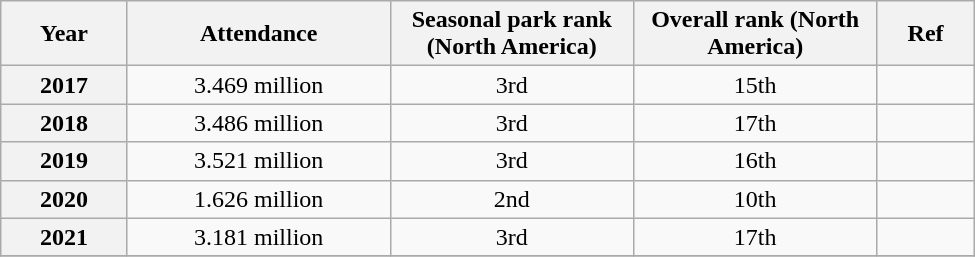<table class="wikitable" style="width:650px">
<tr>
<th style="width:13%;">Year</th>
<th style="width:27%;">Attendance</th>
<th style="width:25%;">Seasonal park rank (North America)</th>
<th style="width:25%;">Overall rank (North America)</th>
<th style="width:10%;">Ref</th>
</tr>
<tr>
<th>2017</th>
<td style="text-align:center">3.469 million</td>
<td style="text-align:center">3rd</td>
<td style="text-align:center">15th</td>
<td style="text-align:center"></td>
</tr>
<tr>
<th>2018</th>
<td style="text-align:center">3.486 million</td>
<td style="text-align:center">3rd</td>
<td style="text-align:center">17th</td>
<td style="text-align:center"></td>
</tr>
<tr>
<th>2019</th>
<td style="text-align:center">3.521 million</td>
<td style="text-align:center">3rd</td>
<td style="text-align:center">16th</td>
<td style="text-align:center"></td>
</tr>
<tr>
<th>2020</th>
<td style="text-align:center">1.626 million</td>
<td style="text-align:center">2nd</td>
<td style="text-align:center">10th</td>
<td style="text-align:center"></td>
</tr>
<tr>
<th>2021</th>
<td style="text-align:center">3.181 million</td>
<td style="text-align:center">3rd</td>
<td style="text-align:center">17th</td>
<td style="text-align:center"></td>
</tr>
<tr>
</tr>
</table>
